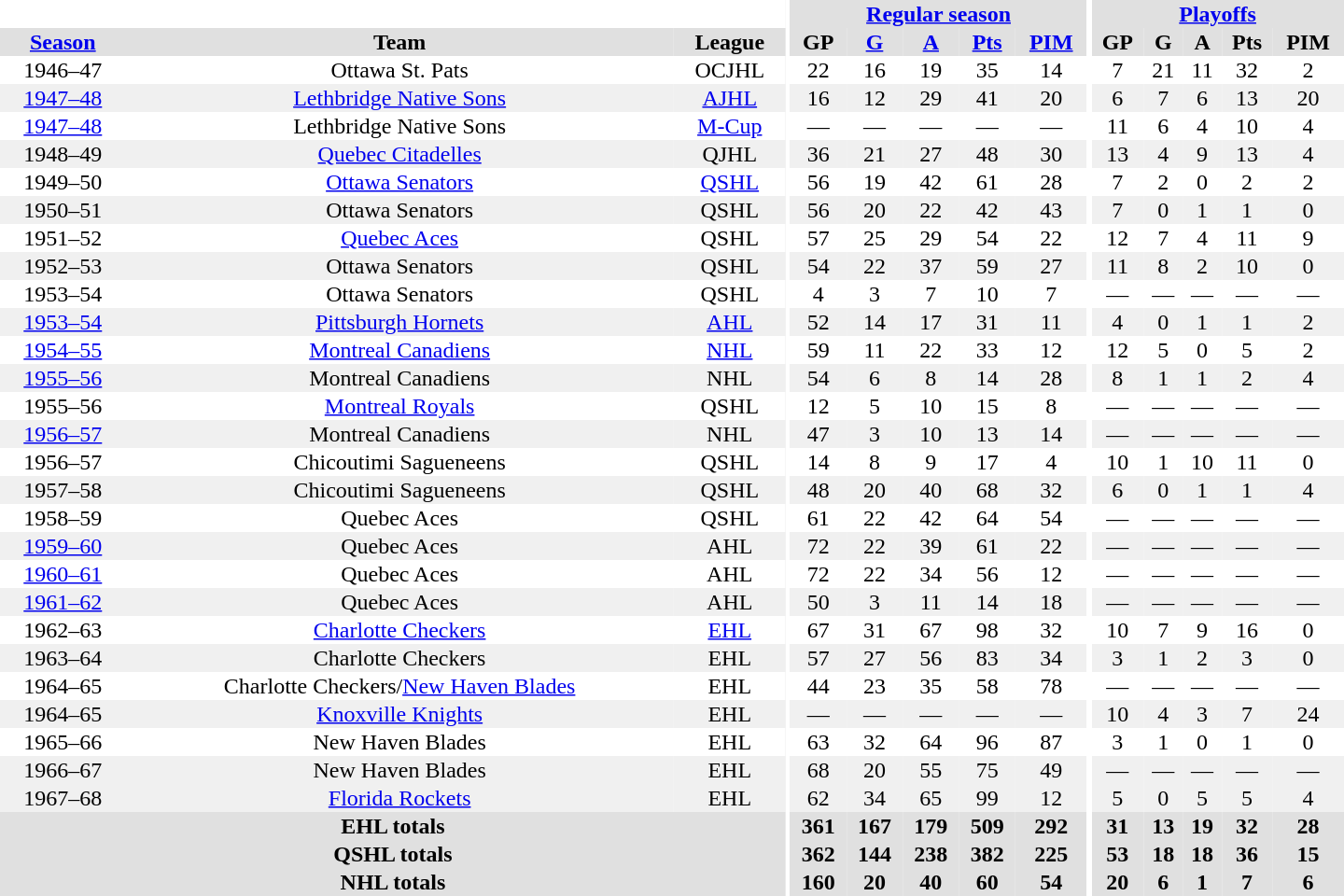<table border="0" cellpadding="1" cellspacing="0" style="text-align:center; width:60em">
<tr bgcolor="#e0e0e0">
<th colspan="3" bgcolor="#ffffff"></th>
<th rowspan="100" bgcolor="#ffffff"></th>
<th colspan="5"><a href='#'>Regular season</a></th>
<th rowspan="100" bgcolor="#ffffff"></th>
<th colspan="5"><a href='#'>Playoffs</a></th>
</tr>
<tr bgcolor="#e0e0e0">
<th><a href='#'>Season</a></th>
<th>Team</th>
<th>League</th>
<th>GP</th>
<th><a href='#'>G</a></th>
<th><a href='#'>A</a></th>
<th><a href='#'>Pts</a></th>
<th><a href='#'>PIM</a></th>
<th>GP</th>
<th>G</th>
<th>A</th>
<th>Pts</th>
<th>PIM</th>
</tr>
<tr>
<td>1946–47</td>
<td>Ottawa St. Pats</td>
<td>OCJHL</td>
<td>22</td>
<td>16</td>
<td>19</td>
<td>35</td>
<td>14</td>
<td>7</td>
<td>21</td>
<td>11</td>
<td>32</td>
<td>2</td>
</tr>
<tr bgcolor="#f0f0f0">
<td><a href='#'>1947–48</a></td>
<td><a href='#'>Lethbridge Native Sons</a></td>
<td><a href='#'>AJHL</a></td>
<td>16</td>
<td>12</td>
<td>29</td>
<td>41</td>
<td>20</td>
<td>6</td>
<td>7</td>
<td>6</td>
<td>13</td>
<td>20</td>
</tr>
<tr>
<td><a href='#'>1947–48</a></td>
<td>Lethbridge Native Sons</td>
<td><a href='#'>M-Cup</a></td>
<td>—</td>
<td>—</td>
<td>—</td>
<td>—</td>
<td>—</td>
<td>11</td>
<td>6</td>
<td>4</td>
<td>10</td>
<td>4</td>
</tr>
<tr bgcolor="#f0f0f0">
<td>1948–49</td>
<td><a href='#'>Quebec Citadelles</a></td>
<td>QJHL</td>
<td>36</td>
<td>21</td>
<td>27</td>
<td>48</td>
<td>30</td>
<td>13</td>
<td>4</td>
<td>9</td>
<td>13</td>
<td>4</td>
</tr>
<tr>
<td>1949–50</td>
<td><a href='#'>Ottawa Senators</a></td>
<td><a href='#'>QSHL</a></td>
<td>56</td>
<td>19</td>
<td>42</td>
<td>61</td>
<td>28</td>
<td>7</td>
<td>2</td>
<td>0</td>
<td>2</td>
<td>2</td>
</tr>
<tr bgcolor="#f0f0f0">
<td>1950–51</td>
<td>Ottawa Senators</td>
<td>QSHL</td>
<td>56</td>
<td>20</td>
<td>22</td>
<td>42</td>
<td>43</td>
<td>7</td>
<td>0</td>
<td>1</td>
<td>1</td>
<td>0</td>
</tr>
<tr>
<td>1951–52</td>
<td><a href='#'>Quebec Aces</a></td>
<td>QSHL</td>
<td>57</td>
<td>25</td>
<td>29</td>
<td>54</td>
<td>22</td>
<td>12</td>
<td>7</td>
<td>4</td>
<td>11</td>
<td>9</td>
</tr>
<tr bgcolor="#f0f0f0">
<td>1952–53</td>
<td>Ottawa Senators</td>
<td>QSHL</td>
<td>54</td>
<td>22</td>
<td>37</td>
<td>59</td>
<td>27</td>
<td>11</td>
<td>8</td>
<td>2</td>
<td>10</td>
<td>0</td>
</tr>
<tr>
<td>1953–54</td>
<td>Ottawa Senators</td>
<td>QSHL</td>
<td>4</td>
<td>3</td>
<td>7</td>
<td>10</td>
<td>7</td>
<td>—</td>
<td>—</td>
<td>—</td>
<td>—</td>
<td>—</td>
</tr>
<tr bgcolor="#f0f0f0">
<td><a href='#'>1953–54</a></td>
<td><a href='#'>Pittsburgh Hornets</a></td>
<td><a href='#'>AHL</a></td>
<td>52</td>
<td>14</td>
<td>17</td>
<td>31</td>
<td>11</td>
<td>4</td>
<td>0</td>
<td>1</td>
<td>1</td>
<td>2</td>
</tr>
<tr>
<td><a href='#'>1954–55</a></td>
<td><a href='#'>Montreal Canadiens</a></td>
<td><a href='#'>NHL</a></td>
<td>59</td>
<td>11</td>
<td>22</td>
<td>33</td>
<td>12</td>
<td>12</td>
<td>5</td>
<td>0</td>
<td>5</td>
<td>2</td>
</tr>
<tr bgcolor="#f0f0f0">
<td><a href='#'>1955–56</a></td>
<td>Montreal Canadiens</td>
<td>NHL</td>
<td>54</td>
<td>6</td>
<td>8</td>
<td>14</td>
<td>28</td>
<td>8</td>
<td>1</td>
<td>1</td>
<td>2</td>
<td>4</td>
</tr>
<tr>
<td>1955–56</td>
<td><a href='#'>Montreal Royals</a></td>
<td>QSHL</td>
<td>12</td>
<td>5</td>
<td>10</td>
<td>15</td>
<td>8</td>
<td>—</td>
<td>—</td>
<td>—</td>
<td>—</td>
<td>—</td>
</tr>
<tr bgcolor="#f0f0f0">
<td><a href='#'>1956–57</a></td>
<td>Montreal Canadiens</td>
<td>NHL</td>
<td>47</td>
<td>3</td>
<td>10</td>
<td>13</td>
<td>14</td>
<td>—</td>
<td>—</td>
<td>—</td>
<td>—</td>
<td>—</td>
</tr>
<tr>
<td>1956–57</td>
<td>Chicoutimi Sagueneens</td>
<td>QSHL</td>
<td>14</td>
<td>8</td>
<td>9</td>
<td>17</td>
<td>4</td>
<td>10</td>
<td>1</td>
<td>10</td>
<td>11</td>
<td>0</td>
</tr>
<tr bgcolor="#f0f0f0">
<td>1957–58</td>
<td>Chicoutimi Sagueneens</td>
<td>QSHL</td>
<td>48</td>
<td>20</td>
<td>40</td>
<td>68</td>
<td>32</td>
<td>6</td>
<td>0</td>
<td>1</td>
<td>1</td>
<td>4</td>
</tr>
<tr>
<td>1958–59</td>
<td>Quebec Aces</td>
<td>QSHL</td>
<td>61</td>
<td>22</td>
<td>42</td>
<td>64</td>
<td>54</td>
<td>—</td>
<td>—</td>
<td>—</td>
<td>—</td>
<td>—</td>
</tr>
<tr bgcolor="#f0f0f0">
<td><a href='#'>1959–60</a></td>
<td>Quebec Aces</td>
<td>AHL</td>
<td>72</td>
<td>22</td>
<td>39</td>
<td>61</td>
<td>22</td>
<td>—</td>
<td>—</td>
<td>—</td>
<td>—</td>
<td>—</td>
</tr>
<tr>
<td><a href='#'>1960–61</a></td>
<td>Quebec Aces</td>
<td>AHL</td>
<td>72</td>
<td>22</td>
<td>34</td>
<td>56</td>
<td>12</td>
<td>—</td>
<td>—</td>
<td>—</td>
<td>—</td>
<td>—</td>
</tr>
<tr bgcolor="#f0f0f0">
<td><a href='#'>1961–62</a></td>
<td>Quebec Aces</td>
<td>AHL</td>
<td>50</td>
<td>3</td>
<td>11</td>
<td>14</td>
<td>18</td>
<td>—</td>
<td>—</td>
<td>—</td>
<td>—</td>
<td>—</td>
</tr>
<tr>
<td>1962–63</td>
<td><a href='#'>Charlotte Checkers</a></td>
<td><a href='#'>EHL</a></td>
<td>67</td>
<td>31</td>
<td>67</td>
<td>98</td>
<td>32</td>
<td>10</td>
<td>7</td>
<td>9</td>
<td>16</td>
<td>0</td>
</tr>
<tr bgcolor="#f0f0f0">
<td>1963–64</td>
<td>Charlotte Checkers</td>
<td>EHL</td>
<td>57</td>
<td>27</td>
<td>56</td>
<td>83</td>
<td>34</td>
<td>3</td>
<td>1</td>
<td>2</td>
<td>3</td>
<td>0</td>
</tr>
<tr>
<td>1964–65</td>
<td>Charlotte Checkers/<a href='#'>New Haven Blades</a></td>
<td>EHL</td>
<td>44</td>
<td>23</td>
<td>35</td>
<td>58</td>
<td>78</td>
<td>—</td>
<td>—</td>
<td>—</td>
<td>—</td>
<td>—</td>
</tr>
<tr bgcolor="#f0f0f0">
<td>1964–65</td>
<td><a href='#'>Knoxville Knights</a></td>
<td>EHL</td>
<td>—</td>
<td>—</td>
<td>—</td>
<td>—</td>
<td>—</td>
<td>10</td>
<td>4</td>
<td>3</td>
<td>7</td>
<td>24</td>
</tr>
<tr>
<td>1965–66</td>
<td>New Haven Blades</td>
<td>EHL</td>
<td>63</td>
<td>32</td>
<td>64</td>
<td>96</td>
<td>87</td>
<td>3</td>
<td>1</td>
<td>0</td>
<td>1</td>
<td>0</td>
</tr>
<tr bgcolor="#f0f0f0">
<td>1966–67</td>
<td>New Haven Blades</td>
<td>EHL</td>
<td>68</td>
<td>20</td>
<td>55</td>
<td>75</td>
<td>49</td>
<td>—</td>
<td>—</td>
<td>—</td>
<td>—</td>
<td>—</td>
</tr>
<tr bgcolor="#f0f0f0">
<td>1967–68</td>
<td><a href='#'>Florida Rockets</a></td>
<td>EHL</td>
<td>62</td>
<td>34</td>
<td>65</td>
<td>99</td>
<td>12</td>
<td>5</td>
<td>0</td>
<td>5</td>
<td>5</td>
<td>4</td>
</tr>
<tr bgcolor="#e0e0e0">
<th colspan="3">EHL totals</th>
<th>361</th>
<th>167</th>
<th>179</th>
<th>509</th>
<th>292</th>
<th>31</th>
<th>13</th>
<th>19</th>
<th>32</th>
<th>28</th>
</tr>
<tr bgcolor="#e0e0e0">
<th colspan="3">QSHL totals</th>
<th>362</th>
<th>144</th>
<th>238</th>
<th>382</th>
<th>225</th>
<th>53</th>
<th>18</th>
<th>18</th>
<th>36</th>
<th>15</th>
</tr>
<tr bgcolor="#e0e0e0">
<th colspan="3">NHL totals</th>
<th>160</th>
<th>20</th>
<th>40</th>
<th>60</th>
<th>54</th>
<th>20</th>
<th>6</th>
<th>1</th>
<th>7</th>
<th>6</th>
</tr>
</table>
